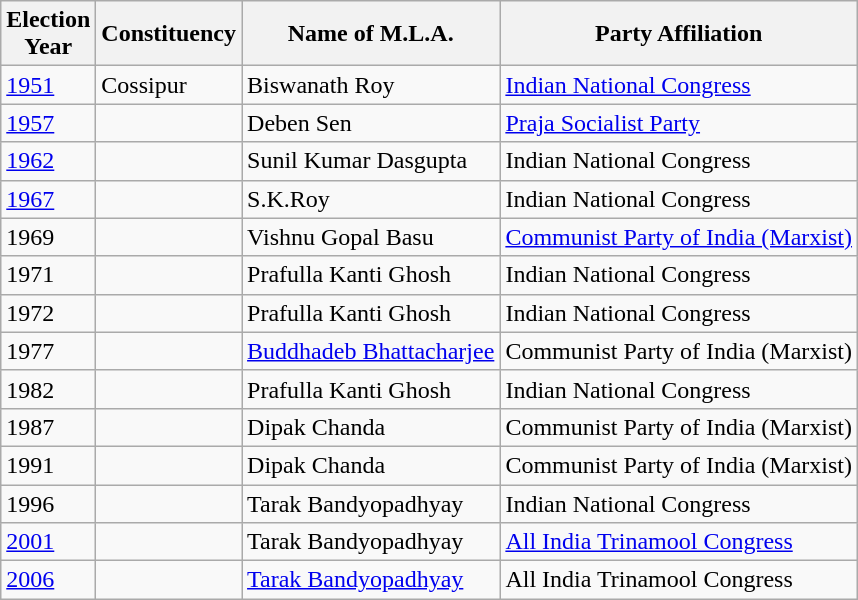<table class="wikitable sortable"ìÍĦĤĠčw>
<tr>
<th>Election<br> Year</th>
<th>Constituency</th>
<th>Name of M.L.A.</th>
<th>Party Affiliation</th>
</tr>
<tr>
<td><a href='#'>1951</a></td>
<td>Cossipur</td>
<td>Biswanath Roy</td>
<td><a href='#'>Indian National Congress</a></td>
</tr>
<tr>
<td><a href='#'>1957</a></td>
<td></td>
<td>Deben Sen</td>
<td><a href='#'>Praja Socialist Party</a></td>
</tr>
<tr>
<td><a href='#'>1962</a></td>
<td></td>
<td>Sunil Kumar Dasgupta</td>
<td>Indian National Congress</td>
</tr>
<tr>
<td><a href='#'>1967</a></td>
<td></td>
<td>S.K.Roy</td>
<td>Indian National Congress</td>
</tr>
<tr>
<td>1969</td>
<td></td>
<td>Vishnu Gopal Basu</td>
<td><a href='#'>Communist Party of India (Marxist)</a></td>
</tr>
<tr>
<td>1971</td>
<td></td>
<td>Prafulla Kanti Ghosh</td>
<td>Indian National Congress</td>
</tr>
<tr>
<td>1972</td>
<td></td>
<td>Prafulla Kanti Ghosh</td>
<td>Indian National Congress</td>
</tr>
<tr>
<td>1977</td>
<td></td>
<td><a href='#'>Buddhadeb Bhattacharjee</a></td>
<td>Communist Party of India (Marxist)</td>
</tr>
<tr>
<td>1982</td>
<td></td>
<td>Prafulla Kanti Ghosh</td>
<td>Indian National Congress</td>
</tr>
<tr>
<td>1987</td>
<td></td>
<td>Dipak Chanda</td>
<td>Communist Party of India (Marxist)</td>
</tr>
<tr>
<td>1991</td>
<td></td>
<td>Dipak Chanda</td>
<td>Communist Party of India (Marxist)</td>
</tr>
<tr>
<td>1996</td>
<td></td>
<td>Tarak Bandyopadhyay</td>
<td>Indian National Congress</td>
</tr>
<tr>
<td><a href='#'>2001</a></td>
<td></td>
<td>Tarak Bandyopadhyay</td>
<td><a href='#'>All India Trinamool Congress</a></td>
</tr>
<tr>
<td><a href='#'>2006</a></td>
<td></td>
<td><a href='#'>Tarak Bandyopadhyay</a></td>
<td>All India Trinamool Congress</td>
</tr>
</table>
